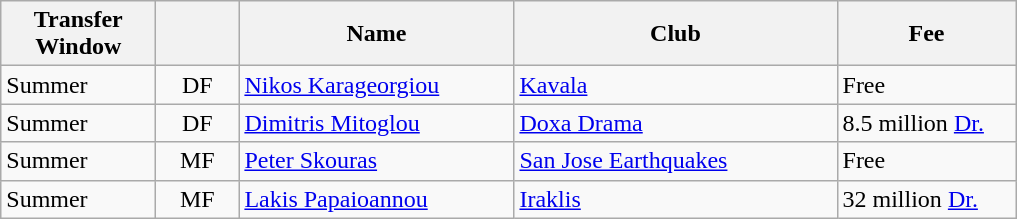<table class="wikitable plainrowheaders">
<tr>
<th scope="col" style="width:6em;">Transfer Window</th>
<th scope="col" style="width:3em;"></th>
<th scope="col" style="width:11em;">Name</th>
<th scope="col" style="width:13em;">Club</th>
<th scope="col" style="width:7em;">Fee</th>
</tr>
<tr>
<td>Summer</td>
<td align="center">DF</td>
<td> <a href='#'>Nikos Karageorgiou</a></td>
<td> <a href='#'>Kavala</a></td>
<td>Free</td>
</tr>
<tr>
<td>Summer</td>
<td align="center">DF</td>
<td> <a href='#'>Dimitris Mitoglou</a></td>
<td> <a href='#'>Doxa Drama</a></td>
<td>8.5 million <a href='#'>Dr.</a></td>
</tr>
<tr>
<td>Summer</td>
<td align="center">MF</td>
<td> <a href='#'>Peter Skouras</a></td>
<td> <a href='#'>San Jose Earthquakes</a></td>
<td>Free</td>
</tr>
<tr>
<td>Summer</td>
<td align="center">MF</td>
<td> <a href='#'>Lakis Papaioannou</a></td>
<td> <a href='#'>Iraklis</a></td>
<td>32 million <a href='#'>Dr.</a></td>
</tr>
</table>
